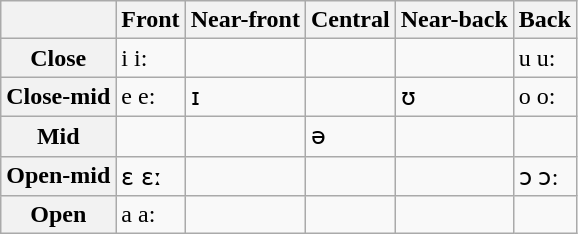<table class="wikitable">
<tr>
<th></th>
<th>Front</th>
<th>Near-front</th>
<th>Central</th>
<th>Near-back</th>
<th>Back</th>
</tr>
<tr>
<th>Close</th>
<td>i i:</td>
<td></td>
<td></td>
<td></td>
<td>u u:</td>
</tr>
<tr>
<th>Close-mid</th>
<td>e e:</td>
<td>ɪ</td>
<td></td>
<td>ʊ</td>
<td>o o:</td>
</tr>
<tr>
<th>Mid</th>
<td></td>
<td></td>
<td>ə</td>
<td></td>
<td></td>
</tr>
<tr>
<th>Open-mid</th>
<td>ɛ ɛː</td>
<td></td>
<td></td>
<td></td>
<td>ɔ ɔ:</td>
</tr>
<tr>
<th>Open</th>
<td>a a:</td>
<td></td>
<td></td>
<td></td>
<td></td>
</tr>
</table>
